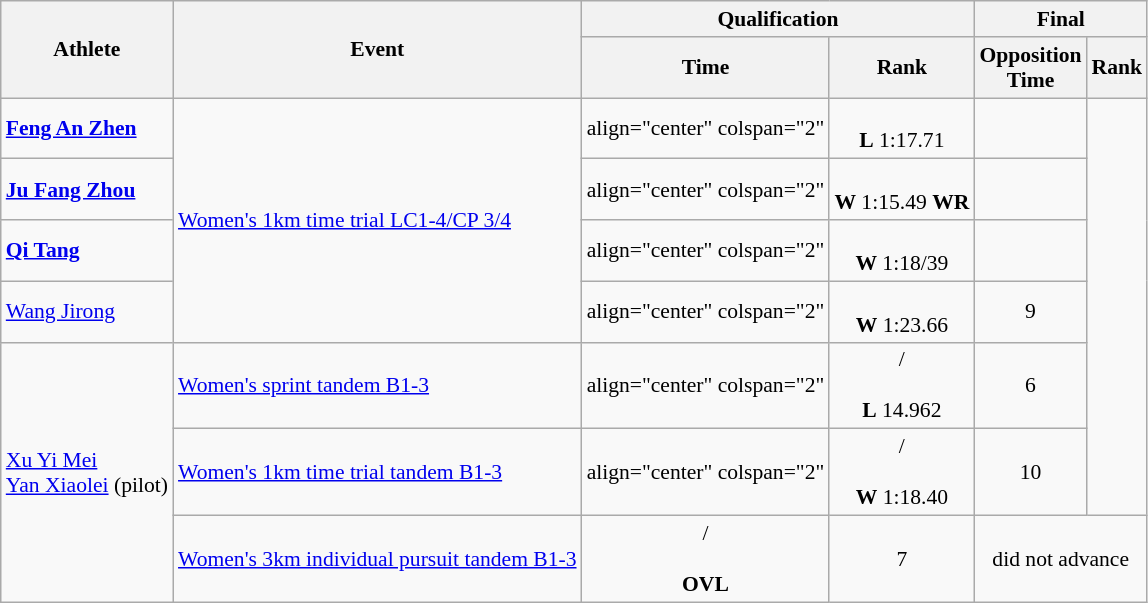<table class=wikitable style="font-size:90%">
<tr>
<th rowspan="2">Athlete</th>
<th rowspan="2">Event</th>
<th colspan="2">Qualification</th>
<th colspan="2">Final</th>
</tr>
<tr>
<th>Time</th>
<th>Rank</th>
<th>Opposition<br>Time</th>
<th>Rank</th>
</tr>
<tr>
<td><strong><a href='#'>Feng An Zhen</a></strong></td>
<td rowspan="4"><a href='#'>Women's 1km time trial LC1-4/CP 3/4</a></td>
<td>align="center" colspan="2" </td>
<td align="center"><br><strong>L</strong> 1:17.71</td>
<td align="center"></td>
</tr>
<tr>
<td><strong><a href='#'>Ju Fang Zhou</a></strong></td>
<td>align="center" colspan="2" </td>
<td align="center"><br><strong>W</strong> 1:15.49 <strong>WR</strong></td>
<td align="center"></td>
</tr>
<tr>
<td><strong><a href='#'>Qi Tang</a></strong></td>
<td>align="center" colspan="2" </td>
<td align="center"><br><strong>W</strong> 1:18/39</td>
<td align="center"></td>
</tr>
<tr>
<td><a href='#'>Wang Jirong</a></td>
<td>align="center" colspan="2" </td>
<td align="center"><br><strong>W</strong> 1:23.66</td>
<td align="center">9</td>
</tr>
<tr>
<td rowspan="6"><a href='#'>Xu Yi Mei</a><br> <a href='#'>Yan Xiaolei</a> (pilot)</td>
<td><a href='#'>Women's sprint tandem B1-3</a></td>
<td>align="center" colspan="2" </td>
<td align="center"> / <br><br><strong>L</strong> 14.962</td>
<td align="center">6</td>
</tr>
<tr>
<td><a href='#'>Women's 1km time trial tandem B1-3</a></td>
<td>align="center" colspan="2" </td>
<td align="center"> / <br> <br><strong>W</strong> 1:18.40</td>
<td align="center">10</td>
</tr>
<tr>
<td><a href='#'>Women's 3km individual pursuit tandem B1-3</a></td>
<td align="center"> / <br> <br><strong>OVL</strong></td>
<td align="center">7</td>
<td align="center" colspan="2">did not advance</td>
</tr>
</table>
